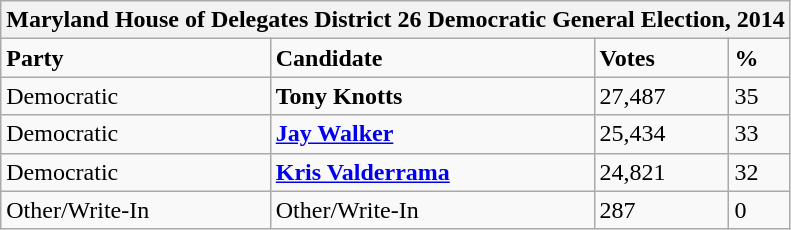<table class="wikitable">
<tr>
<th colspan="4">Maryland House of Delegates District 26 Democratic General Election, 2014</th>
</tr>
<tr>
<td><strong>Party</strong></td>
<td><strong>Candidate</strong></td>
<td><strong>Votes</strong></td>
<td><strong>%</strong></td>
</tr>
<tr>
<td>Democratic</td>
<td><strong>Tony Knotts</strong></td>
<td>27,487</td>
<td>35</td>
</tr>
<tr>
<td>Democratic</td>
<td><strong><a href='#'>Jay Walker</a></strong></td>
<td>25,434</td>
<td>33</td>
</tr>
<tr>
<td>Democratic</td>
<td><strong><a href='#'>Kris Valderrama</a></strong></td>
<td>24,821</td>
<td>32</td>
</tr>
<tr>
<td>Other/Write-In</td>
<td>Other/Write-In</td>
<td>287</td>
<td>0</td>
</tr>
</table>
